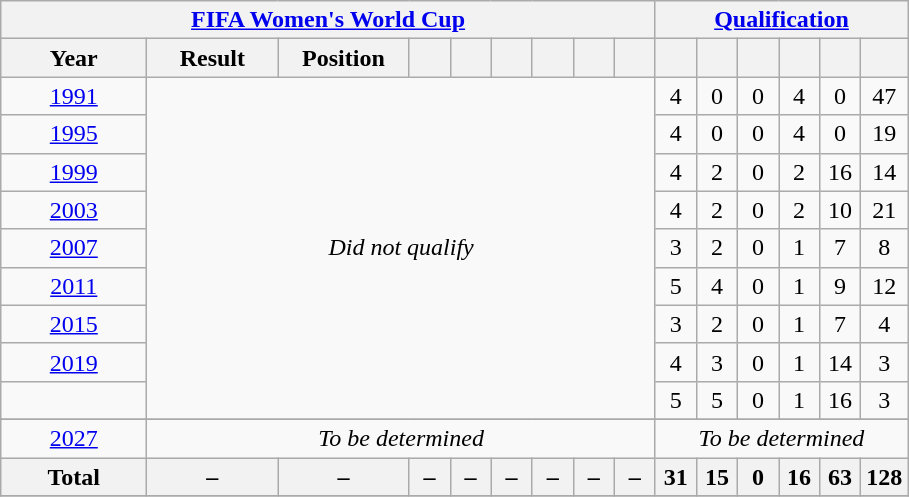<table class="wikitable" style="text-align:center;">
<tr>
<th colspan="9"><a href='#'>FIFA Women's World Cup</a></th>
<th colspan="6"><a href='#'>Qualification</a></th>
</tr>
<tr>
<th style="width:90px;">Year</th>
<th style="width:80px;">Result</th>
<th style="width:80px;">Position</th>
<th style="width:20px;"></th>
<th style="width:20px;"></th>
<th style="width:20px;"></th>
<th style="width:20px;"></th>
<th style="width:20px;"></th>
<th style="width:20px;"></th>
<th style="width:20px;"></th>
<th style="width:20px;"></th>
<th style="width:20px;"></th>
<th style="width:20px;"></th>
<th style="width:20px;"></th>
<th style="width:20px;"></th>
</tr>
<tr>
<td> <a href='#'>1991</a></td>
<td rowspan="9" colspan="8"><em>Did not qualify</em></td>
<td>4</td>
<td>0</td>
<td>0</td>
<td>4</td>
<td>0</td>
<td>47</td>
</tr>
<tr>
<td> <a href='#'>1995</a></td>
<td>4</td>
<td>0</td>
<td>0</td>
<td>4</td>
<td>0</td>
<td>19</td>
</tr>
<tr>
<td> <a href='#'>1999</a></td>
<td>4</td>
<td>2</td>
<td>0</td>
<td>2</td>
<td>16</td>
<td>14</td>
</tr>
<tr>
<td> <a href='#'>2003</a></td>
<td>4</td>
<td>2</td>
<td>0</td>
<td>2</td>
<td>10</td>
<td>21</td>
</tr>
<tr>
<td> <a href='#'>2007</a></td>
<td>3</td>
<td>2</td>
<td>0</td>
<td>1</td>
<td>7</td>
<td>8</td>
</tr>
<tr>
<td> <a href='#'>2011</a></td>
<td>5</td>
<td>4</td>
<td>0</td>
<td>1</td>
<td>9</td>
<td>12</td>
</tr>
<tr>
<td> <a href='#'>2015</a></td>
<td>3</td>
<td>2</td>
<td>0</td>
<td>1</td>
<td>7</td>
<td>4</td>
</tr>
<tr>
<td> <a href='#'>2019</a></td>
<td>4</td>
<td>3</td>
<td>0</td>
<td>1</td>
<td>14</td>
<td>3</td>
</tr>
<tr>
<td></td>
<td>5</td>
<td>5</td>
<td>0</td>
<td>1</td>
<td>16</td>
<td>3</td>
</tr>
<tr>
</tr>
<tr>
<td> <a href='#'>2027</a></td>
<td colspan="8"><em>To be determined</em></td>
<td colspan="6"><em>To be determined</em></td>
</tr>
<tr>
<th>Total</th>
<th>–</th>
<th>–</th>
<th>–</th>
<th>–</th>
<th>–</th>
<th>–</th>
<th>–</th>
<th>–</th>
<th>31</th>
<th>15</th>
<th>0</th>
<th>16</th>
<th>63</th>
<th>128</th>
</tr>
<tr>
</tr>
</table>
